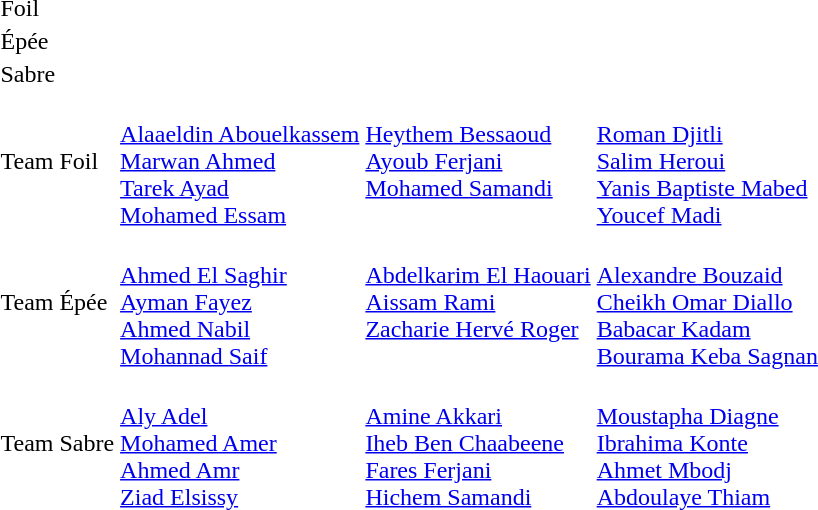<table>
<tr>
<td>Foil</td>
<td></td>
<td></td>
<td><br></td>
</tr>
<tr>
<td>Épée</td>
<td></td>
<td></td>
<td><br></td>
</tr>
<tr>
<td>Sabre</td>
<td></td>
<td></td>
<td><br></td>
</tr>
<tr>
<td>Team Foil</td>
<td><br><a href='#'>Alaaeldin Abouelkassem</a><br><a href='#'>Marwan Ahmed</a><br><a href='#'>Tarek Ayad</a><br><a href='#'>Mohamed Essam</a></td>
<td valign="top"><br><a href='#'>Heythem Bessaoud</a><br><a href='#'>Ayoub Ferjani</a><br><a href='#'>Mohamed Samandi</a></td>
<td><br><a href='#'>Roman Djitli</a><br><a href='#'>Salim Heroui</a><br><a href='#'>Yanis Baptiste Mabed</a><br><a href='#'>Youcef Madi</a></td>
</tr>
<tr>
<td>Team Épée</td>
<td><br><a href='#'>Ahmed El Saghir</a><br><a href='#'>Ayman Fayez</a><br><a href='#'>Ahmed Nabil</a><br><a href='#'>Mohannad Saif</a></td>
<td valign="top"><br><a href='#'>Abdelkarim El Haouari</a><br><a href='#'>Aissam Rami</a><br><a href='#'>Zacharie Hervé Roger</a></td>
<td><br><a href='#'>Alexandre Bouzaid</a><br><a href='#'>Cheikh Omar Diallo</a><br><a href='#'>Babacar Kadam</a><br><a href='#'>Bourama Keba Sagnan</a></td>
</tr>
<tr>
<td>Team Sabre</td>
<td><br><a href='#'>Aly Adel</a><br><a href='#'>Mohamed Amer</a><br><a href='#'>Ahmed Amr</a><br><a href='#'>Ziad Elsissy</a></td>
<td><br><a href='#'>Amine Akkari</a><br><a href='#'>Iheb Ben Chaabeene</a><br><a href='#'>Fares Ferjani</a><br><a href='#'>Hichem Samandi</a></td>
<td><br><a href='#'>Moustapha Diagne</a><br><a href='#'>Ibrahima Konte</a><br><a href='#'>Ahmet Mbodj</a><br><a href='#'>Abdoulaye Thiam</a></td>
</tr>
</table>
